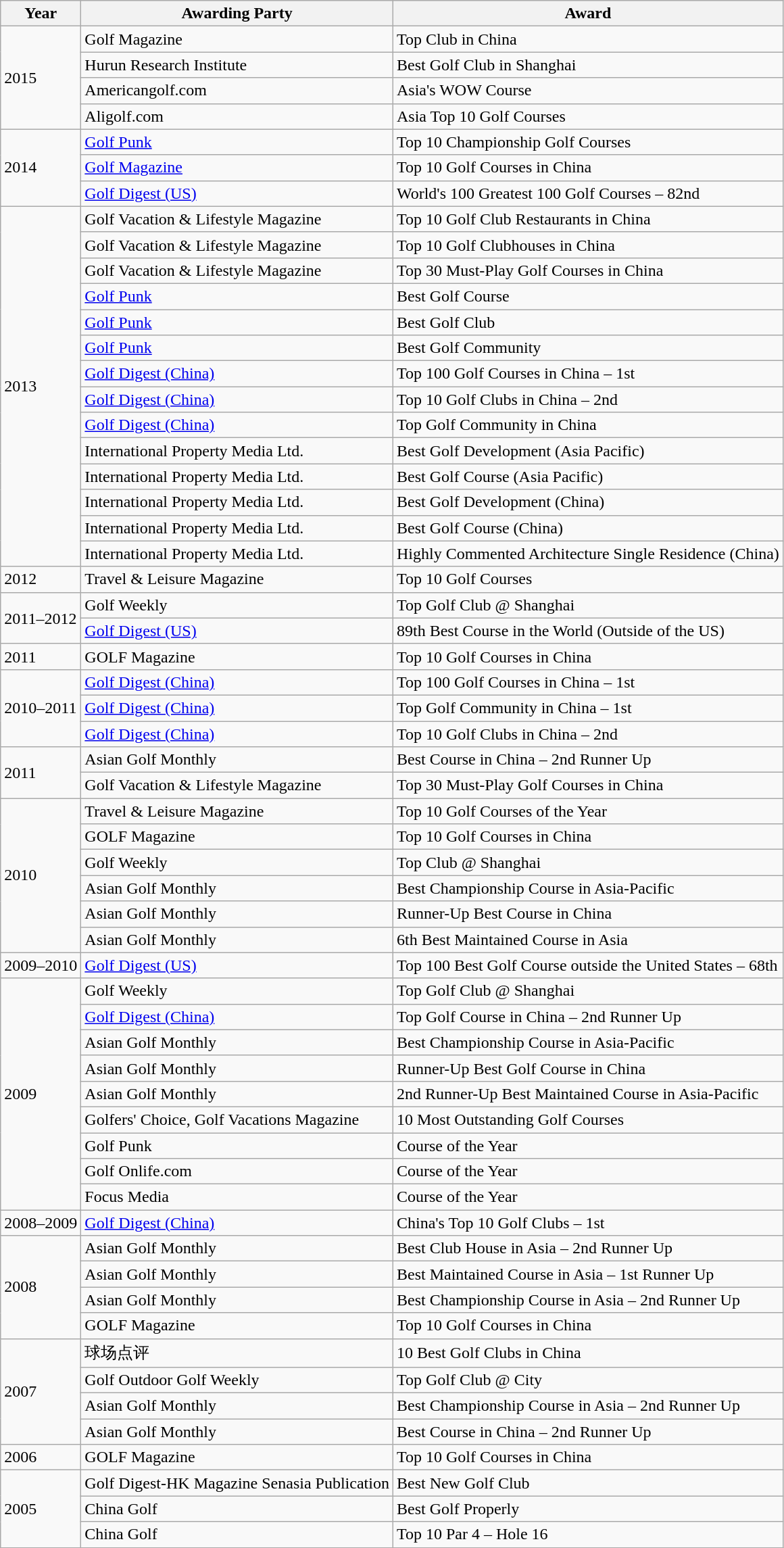<table class="wikitable">
<tr>
<th>Year</th>
<th>Awarding Party</th>
<th>Award</th>
</tr>
<tr>
<td rowspan="4">2015</td>
<td>Golf Magazine</td>
<td>Top Club in China</td>
</tr>
<tr>
<td>Hurun Research Institute</td>
<td>Best Golf Club in Shanghai</td>
</tr>
<tr>
<td>Americangolf.com</td>
<td>Asia's WOW Course</td>
</tr>
<tr>
<td>Aligolf.com</td>
<td>Asia Top 10 Golf Courses</td>
</tr>
<tr>
<td rowspan="3">2014</td>
<td><a href='#'>Golf Punk</a></td>
<td>Top 10 Championship Golf Courses</td>
</tr>
<tr>
<td><a href='#'>Golf Magazine</a></td>
<td>Top 10 Golf Courses in China</td>
</tr>
<tr>
<td><a href='#'>Golf Digest (US)</a></td>
<td>World's 100 Greatest 100 Golf Courses – 82nd</td>
</tr>
<tr>
<td rowspan="14">2013</td>
<td>Golf Vacation & Lifestyle Magazine</td>
<td>Top 10 Golf Club Restaurants in China</td>
</tr>
<tr>
<td>Golf Vacation & Lifestyle Magazine</td>
<td>Top 10 Golf Clubhouses in China</td>
</tr>
<tr>
<td>Golf Vacation & Lifestyle Magazine</td>
<td>Top 30 Must-Play Golf Courses in China</td>
</tr>
<tr>
<td><a href='#'>Golf Punk</a></td>
<td>Best Golf Course</td>
</tr>
<tr>
<td><a href='#'>Golf Punk</a></td>
<td>Best Golf Club</td>
</tr>
<tr>
<td><a href='#'>Golf Punk</a></td>
<td>Best Golf Community</td>
</tr>
<tr>
<td><a href='#'>Golf Digest (China)</a></td>
<td>Top 100 Golf Courses in China – 1st</td>
</tr>
<tr>
<td><a href='#'>Golf Digest (China)</a></td>
<td>Top 10 Golf Clubs in China – 2nd</td>
</tr>
<tr>
<td><a href='#'>Golf Digest (China)</a></td>
<td>Top Golf Community in China</td>
</tr>
<tr>
<td>International Property Media Ltd.</td>
<td>Best Golf Development (Asia Pacific)</td>
</tr>
<tr>
<td>International Property Media Ltd.</td>
<td>Best Golf Course (Asia Pacific)</td>
</tr>
<tr>
<td>International Property Media Ltd.</td>
<td>Best Golf Development (China)</td>
</tr>
<tr>
<td>International Property Media Ltd.</td>
<td>Best Golf Course (China)</td>
</tr>
<tr>
<td>International Property Media Ltd.</td>
<td>Highly Commented Architecture Single Residence (China)</td>
</tr>
<tr>
<td>2012</td>
<td>Travel & Leisure Magazine</td>
<td>Top 10 Golf Courses</td>
</tr>
<tr>
<td rowspan="2">2011–2012</td>
<td>Golf Weekly</td>
<td>Top Golf Club @ Shanghai</td>
</tr>
<tr>
<td><a href='#'>Golf Digest (US)</a></td>
<td>89th Best Course in the World (Outside of the US)</td>
</tr>
<tr>
<td>2011</td>
<td>GOLF Magazine</td>
<td>Top 10 Golf Courses in China</td>
</tr>
<tr>
<td rowspan="3">2010–2011</td>
<td><a href='#'>Golf Digest (China)</a></td>
<td>Top 100 Golf Courses in China – 1st</td>
</tr>
<tr>
<td><a href='#'>Golf Digest (China)</a></td>
<td>Top Golf Community in China – 1st</td>
</tr>
<tr>
<td><a href='#'>Golf Digest (China)</a></td>
<td>Top 10 Golf Clubs in China – 2nd</td>
</tr>
<tr>
<td rowspan="2">2011</td>
<td>Asian Golf Monthly</td>
<td>Best Course in China – 2nd Runner Up</td>
</tr>
<tr>
<td>Golf Vacation & Lifestyle Magazine</td>
<td>Top 30 Must-Play Golf Courses in China</td>
</tr>
<tr>
<td rowspan="6">2010</td>
<td>Travel & Leisure Magazine</td>
<td>Top 10 Golf Courses of the Year</td>
</tr>
<tr>
<td>GOLF Magazine</td>
<td>Top 10 Golf Courses in China</td>
</tr>
<tr>
<td>Golf Weekly</td>
<td>Top Club @ Shanghai</td>
</tr>
<tr>
<td>Asian Golf Monthly</td>
<td>Best Championship Course in Asia-Pacific</td>
</tr>
<tr>
<td>Asian Golf Monthly</td>
<td>Runner-Up Best Course in China</td>
</tr>
<tr>
<td>Asian Golf Monthly</td>
<td>6th Best Maintained Course in Asia</td>
</tr>
<tr>
<td>2009–2010</td>
<td><a href='#'>Golf Digest (US)</a></td>
<td>Top 100 Best Golf Course outside the United States – 68th</td>
</tr>
<tr>
<td rowspan="9">2009</td>
<td>Golf Weekly</td>
<td>Top Golf Club @ Shanghai</td>
</tr>
<tr>
<td><a href='#'>Golf Digest (China)</a></td>
<td>Top Golf Course in China – 2nd Runner Up</td>
</tr>
<tr>
<td>Asian Golf Monthly</td>
<td>Best Championship Course in Asia-Pacific</td>
</tr>
<tr>
<td>Asian Golf Monthly</td>
<td>Runner-Up Best Golf Course in China</td>
</tr>
<tr>
<td>Asian Golf Monthly</td>
<td>2nd Runner-Up Best Maintained Course in Asia-Pacific</td>
</tr>
<tr>
<td>Golfers' Choice, Golf Vacations Magazine</td>
<td>10 Most Outstanding Golf Courses</td>
</tr>
<tr>
<td>Golf Punk</td>
<td>Course of the Year</td>
</tr>
<tr>
<td>Golf Onlife.com</td>
<td>Course of the Year</td>
</tr>
<tr>
<td>Focus Media</td>
<td>Course of the Year</td>
</tr>
<tr>
<td>2008–2009</td>
<td><a href='#'>Golf Digest (China)</a></td>
<td>China's Top 10 Golf Clubs – 1st</td>
</tr>
<tr>
<td rowspan="4">2008</td>
<td>Asian Golf Monthly</td>
<td>Best Club House in Asia – 2nd Runner Up</td>
</tr>
<tr>
<td>Asian Golf Monthly</td>
<td>Best Maintained Course in Asia – 1st Runner Up</td>
</tr>
<tr>
<td>Asian Golf Monthly</td>
<td>Best Championship Course in Asia – 2nd Runner Up</td>
</tr>
<tr>
<td>GOLF Magazine</td>
<td>Top 10 Golf Courses in China</td>
</tr>
<tr>
<td rowspan="4">2007</td>
<td>球场点评</td>
<td>10 Best Golf Clubs in China</td>
</tr>
<tr>
<td>Golf Outdoor Golf Weekly</td>
<td>Top Golf Club @ City</td>
</tr>
<tr>
<td>Asian Golf Monthly</td>
<td>Best Championship Course in Asia – 2nd Runner Up</td>
</tr>
<tr>
<td>Asian Golf Monthly</td>
<td>Best Course in China – 2nd Runner Up</td>
</tr>
<tr>
<td>2006</td>
<td>GOLF Magazine</td>
<td>Top 10 Golf Courses in China</td>
</tr>
<tr>
<td rowspan="3">2005</td>
<td>Golf Digest-HK Magazine Senasia Publication</td>
<td>Best New Golf Club</td>
</tr>
<tr>
<td>China Golf</td>
<td>Best Golf Properly</td>
</tr>
<tr>
<td>China Golf</td>
<td>Top 10 Par 4 – Hole 16</td>
</tr>
</table>
